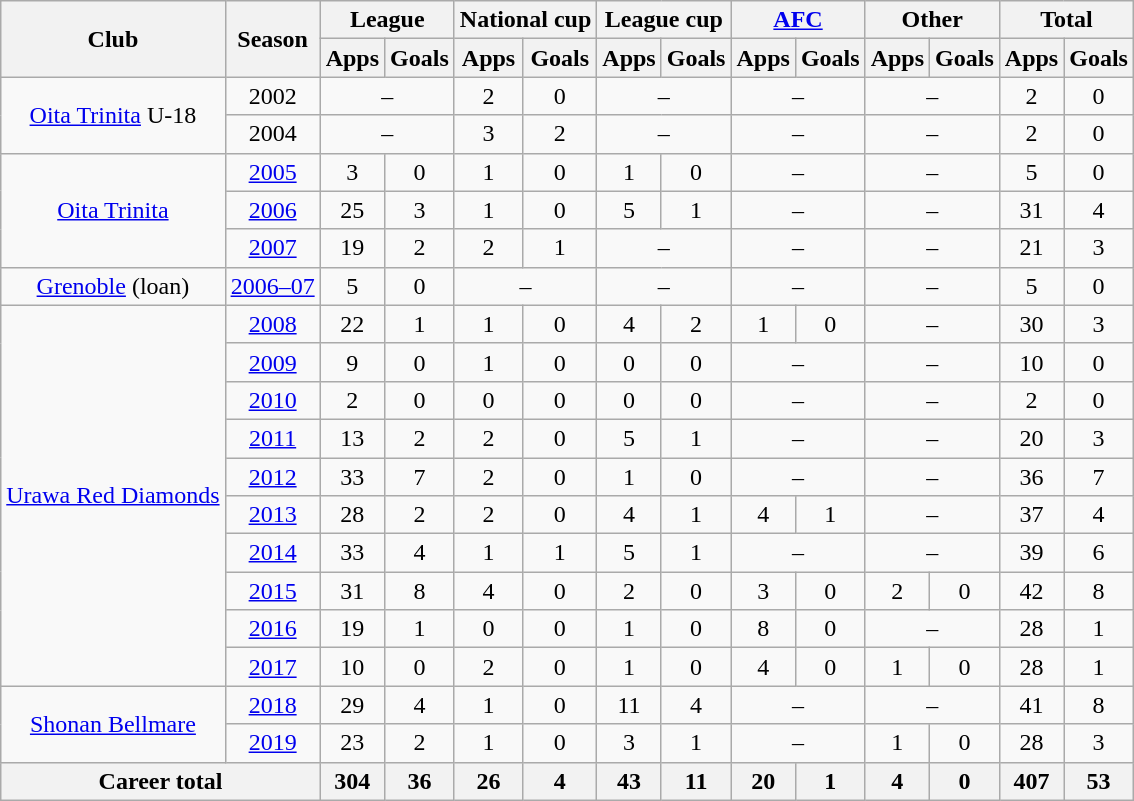<table class="wikitable" style="text-align:center">
<tr>
<th rowspan="2">Club</th>
<th rowspan="2">Season</th>
<th colspan="2">League</th>
<th colspan="2">National cup</th>
<th colspan="2">League cup</th>
<th colspan="2"><a href='#'>AFC</a></th>
<th colspan="2">Other</th>
<th colspan="2">Total</th>
</tr>
<tr>
<th>Apps</th>
<th>Goals</th>
<th>Apps</th>
<th>Goals</th>
<th>Apps</th>
<th>Goals</th>
<th>Apps</th>
<th>Goals</th>
<th>Apps</th>
<th>Goals</th>
<th>Apps</th>
<th>Goals</th>
</tr>
<tr>
<td rowspan="2"><a href='#'>Oita Trinita</a> U-18</td>
<td>2002</td>
<td colspan="2">–</td>
<td>2</td>
<td>0</td>
<td colspan="2">–</td>
<td colspan="2">–</td>
<td colspan="2">–</td>
<td>2</td>
<td>0</td>
</tr>
<tr>
<td>2004</td>
<td colspan="2">–</td>
<td>3</td>
<td>2</td>
<td colspan="2">–</td>
<td colspan="2">–</td>
<td colspan="2">–</td>
<td>2</td>
<td>0</td>
</tr>
<tr>
<td rowspan="3"><a href='#'>Oita Trinita</a></td>
<td><a href='#'>2005</a></td>
<td>3</td>
<td>0</td>
<td>1</td>
<td>0</td>
<td>1</td>
<td>0</td>
<td colspan="2">–</td>
<td colspan="2">–</td>
<td>5</td>
<td>0</td>
</tr>
<tr>
<td><a href='#'>2006</a></td>
<td>25</td>
<td>3</td>
<td>1</td>
<td>0</td>
<td>5</td>
<td>1</td>
<td colspan="2">–</td>
<td colspan="2">–</td>
<td>31</td>
<td>4</td>
</tr>
<tr>
<td><a href='#'>2007</a></td>
<td>19</td>
<td>2</td>
<td>2</td>
<td>1</td>
<td colspan="2">–</td>
<td colspan="2">–</td>
<td colspan="2">–</td>
<td>21</td>
<td>3</td>
</tr>
<tr>
<td><a href='#'>Grenoble</a> (loan)</td>
<td><a href='#'>2006–07</a></td>
<td>5</td>
<td>0</td>
<td colspan="2">–</td>
<td colspan="2">–</td>
<td colspan="2">–</td>
<td colspan="2">–</td>
<td>5</td>
<td>0</td>
</tr>
<tr>
<td rowspan="10"><a href='#'>Urawa Red Diamonds</a></td>
<td><a href='#'>2008</a></td>
<td>22</td>
<td>1</td>
<td>1</td>
<td>0</td>
<td>4</td>
<td>2</td>
<td>1</td>
<td>0</td>
<td colspan="2">–</td>
<td>30</td>
<td>3</td>
</tr>
<tr>
<td><a href='#'>2009</a></td>
<td>9</td>
<td>0</td>
<td>1</td>
<td>0</td>
<td>0</td>
<td>0</td>
<td colspan="2">–</td>
<td colspan="2">–</td>
<td>10</td>
<td>0</td>
</tr>
<tr>
<td><a href='#'>2010</a></td>
<td>2</td>
<td>0</td>
<td>0</td>
<td>0</td>
<td>0</td>
<td>0</td>
<td colspan="2">–</td>
<td colspan="2">–</td>
<td>2</td>
<td>0</td>
</tr>
<tr>
<td><a href='#'>2011</a></td>
<td>13</td>
<td>2</td>
<td>2</td>
<td>0</td>
<td>5</td>
<td>1</td>
<td colspan="2">–</td>
<td colspan="2">–</td>
<td>20</td>
<td>3</td>
</tr>
<tr>
<td><a href='#'>2012</a></td>
<td>33</td>
<td>7</td>
<td>2</td>
<td>0</td>
<td>1</td>
<td>0</td>
<td colspan="2">–</td>
<td colspan="2">–</td>
<td>36</td>
<td>7</td>
</tr>
<tr>
<td><a href='#'>2013</a></td>
<td>28</td>
<td>2</td>
<td>2</td>
<td>0</td>
<td>4</td>
<td>1</td>
<td>4</td>
<td>1</td>
<td colspan="2">–</td>
<td>37</td>
<td>4</td>
</tr>
<tr>
<td><a href='#'>2014</a></td>
<td>33</td>
<td>4</td>
<td>1</td>
<td>1</td>
<td>5</td>
<td>1</td>
<td colspan="2">–</td>
<td colspan="2">–</td>
<td>39</td>
<td>6</td>
</tr>
<tr>
<td><a href='#'>2015</a></td>
<td>31</td>
<td>8</td>
<td>4</td>
<td>0</td>
<td>2</td>
<td>0</td>
<td>3</td>
<td>0</td>
<td>2</td>
<td>0</td>
<td>42</td>
<td>8</td>
</tr>
<tr>
<td><a href='#'>2016</a></td>
<td>19</td>
<td>1</td>
<td>0</td>
<td>0</td>
<td>1</td>
<td>0</td>
<td>8</td>
<td>0</td>
<td colspan="2">–</td>
<td>28</td>
<td>1</td>
</tr>
<tr>
<td><a href='#'>2017</a></td>
<td>10</td>
<td>0</td>
<td>2</td>
<td>0</td>
<td>1</td>
<td>0</td>
<td>4</td>
<td>0</td>
<td>1</td>
<td>0</td>
<td>28</td>
<td>1</td>
</tr>
<tr>
<td rowspan="2"><a href='#'>Shonan Bellmare</a></td>
<td><a href='#'>2018</a></td>
<td>29</td>
<td>4</td>
<td>1</td>
<td>0</td>
<td>11</td>
<td>4</td>
<td colspan="2">–</td>
<td colspan="2">–</td>
<td>41</td>
<td>8</td>
</tr>
<tr>
<td><a href='#'>2019</a></td>
<td>23</td>
<td>2</td>
<td>1</td>
<td>0</td>
<td>3</td>
<td>1</td>
<td colspan="2">–</td>
<td>1</td>
<td>0</td>
<td>28</td>
<td>3</td>
</tr>
<tr>
<th colspan="2">Career total</th>
<th>304</th>
<th>36</th>
<th>26</th>
<th>4</th>
<th>43</th>
<th>11</th>
<th>20</th>
<th>1</th>
<th>4</th>
<th>0</th>
<th>407</th>
<th>53</th>
</tr>
</table>
